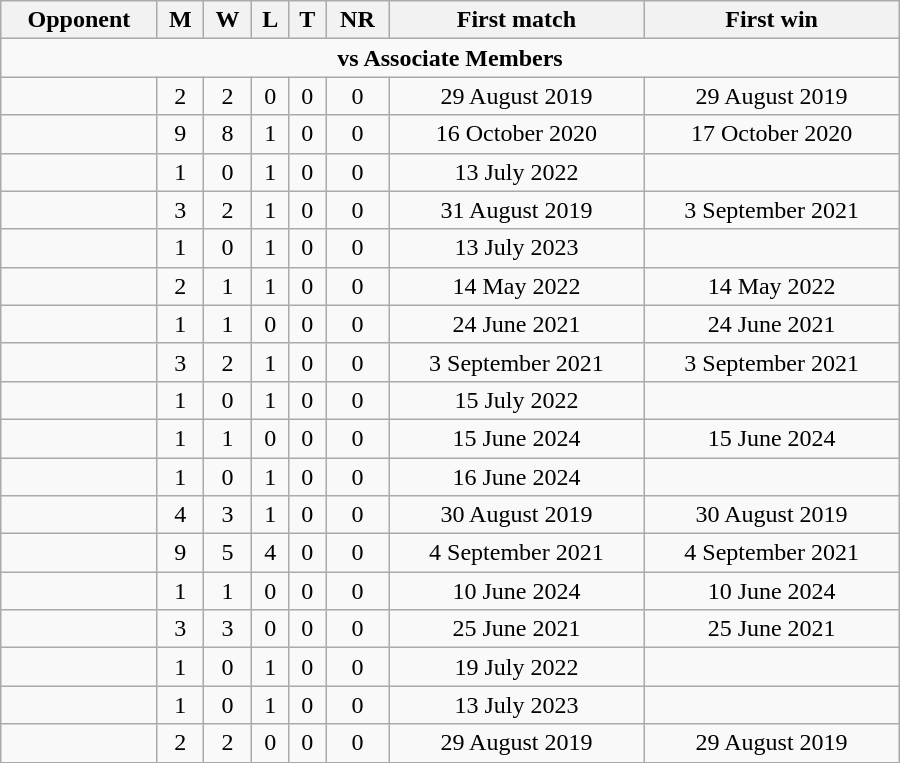<table class="wikitable" style="text-align: center; width: 600px;">
<tr>
<th>Opponent</th>
<th>M</th>
<th>W</th>
<th>L</th>
<th>T</th>
<th>NR</th>
<th>First match</th>
<th>First win</th>
</tr>
<tr>
<td colspan="8" style="text-align:center;"><strong>vs Associate Members</strong></td>
</tr>
<tr>
<td align=left></td>
<td>2</td>
<td>2</td>
<td>0</td>
<td>0</td>
<td>0</td>
<td>29 August 2019</td>
<td>29 August 2019</td>
</tr>
<tr>
<td align=left></td>
<td>9</td>
<td>8</td>
<td>1</td>
<td>0</td>
<td>0</td>
<td>16 October 2020</td>
<td>17 October 2020</td>
</tr>
<tr>
<td align=left></td>
<td>1</td>
<td>0</td>
<td>1</td>
<td>0</td>
<td>0</td>
<td>13 July 2022</td>
<td></td>
</tr>
<tr>
<td align=left></td>
<td>3</td>
<td>2</td>
<td>1</td>
<td>0</td>
<td>0</td>
<td>31 August 2019</td>
<td>3 September 2021</td>
</tr>
<tr>
<td align=left></td>
<td>1</td>
<td>0</td>
<td>1</td>
<td>0</td>
<td>0</td>
<td>13 July 2023</td>
<td></td>
</tr>
<tr>
<td align=left></td>
<td>2</td>
<td>1</td>
<td>1</td>
<td>0</td>
<td>0</td>
<td>14 May 2022</td>
<td>14 May 2022</td>
</tr>
<tr>
<td align=left></td>
<td>1</td>
<td>1</td>
<td>0</td>
<td>0</td>
<td>0</td>
<td>24 June 2021</td>
<td>24 June 2021</td>
</tr>
<tr>
<td align=left></td>
<td>3</td>
<td>2</td>
<td>1</td>
<td>0</td>
<td>0</td>
<td>3 September 2021</td>
<td>3 September 2021</td>
</tr>
<tr>
<td align=left></td>
<td>1</td>
<td>0</td>
<td>1</td>
<td>0</td>
<td>0</td>
<td>15 July 2022</td>
<td></td>
</tr>
<tr>
<td align=left></td>
<td>1</td>
<td>1</td>
<td>0</td>
<td>0</td>
<td>0</td>
<td>15 June 2024</td>
<td>15 June 2024</td>
</tr>
<tr>
<td align=left></td>
<td>1</td>
<td>0</td>
<td>1</td>
<td>0</td>
<td>0</td>
<td>16 June 2024</td>
<td></td>
</tr>
<tr>
<td align=left></td>
<td>4</td>
<td>3</td>
<td>1</td>
<td>0</td>
<td>0</td>
<td>30 August 2019</td>
<td>30 August 2019</td>
</tr>
<tr>
<td align=left></td>
<td>9</td>
<td>5</td>
<td>4</td>
<td>0</td>
<td>0</td>
<td>4 September 2021</td>
<td>4 September 2021</td>
</tr>
<tr>
<td align=left></td>
<td>1</td>
<td>1</td>
<td>0</td>
<td>0</td>
<td>0</td>
<td>10 June 2024</td>
<td>10 June 2024</td>
</tr>
<tr>
<td align=left></td>
<td>3</td>
<td>3</td>
<td>0</td>
<td>0</td>
<td>0</td>
<td>25 June 2021</td>
<td>25 June 2021</td>
</tr>
<tr>
<td align=left></td>
<td>1</td>
<td>0</td>
<td>1</td>
<td>0</td>
<td>0</td>
<td>19 July 2022</td>
<td></td>
</tr>
<tr>
<td align=left></td>
<td>1</td>
<td>0</td>
<td>1</td>
<td>0</td>
<td>0</td>
<td>13 July 2023</td>
<td></td>
</tr>
<tr>
<td align=left></td>
<td>2</td>
<td>2</td>
<td>0</td>
<td>0</td>
<td>0</td>
<td>29 August 2019</td>
<td>29 August 2019</td>
</tr>
</table>
